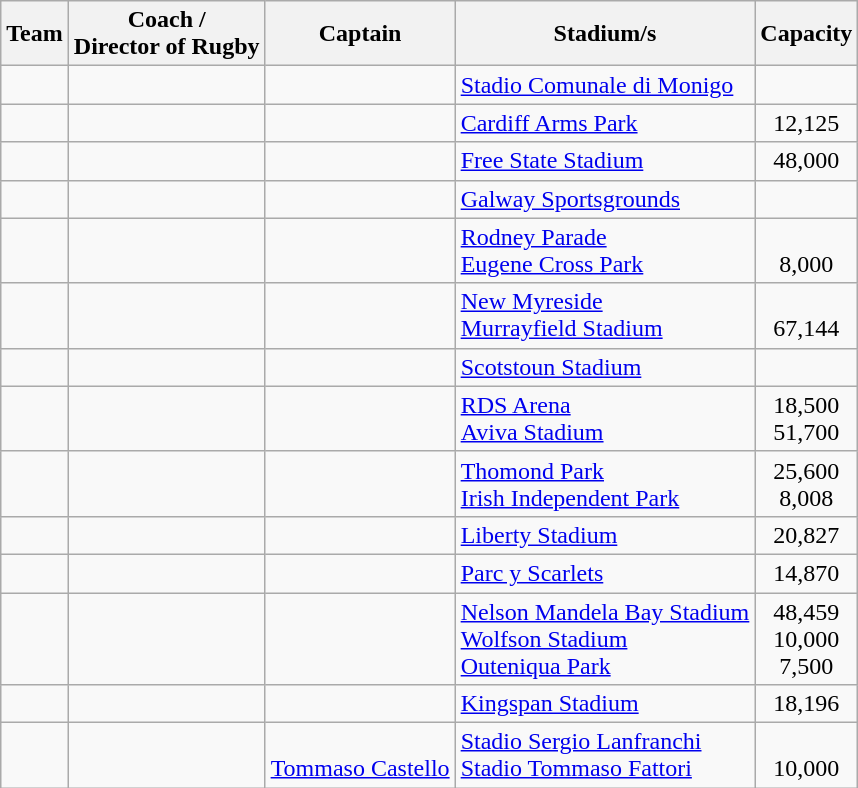<table class="wikitable sortable">
<tr>
<th>Team</th>
<th>Coach /<br>Director of Rugby</th>
<th>Captain</th>
<th>Stadium/s</th>
<th>Capacity</th>
</tr>
<tr>
<td></td>
<td></td>
<td></td>
<td><a href='#'>Stadio Comunale di Monigo</a></td>
<td style="text-align:center;"></td>
</tr>
<tr>
<td></td>
<td></td>
<td></td>
<td><a href='#'>Cardiff Arms Park</a></td>
<td style="text-align:center;">12,125</td>
</tr>
<tr>
<td></td>
<td></td>
<td></td>
<td><a href='#'>Free State Stadium</a></td>
<td style="text-align:center;">48,000</td>
</tr>
<tr>
<td></td>
<td></td>
<td></td>
<td><a href='#'>Galway Sportsgrounds</a></td>
<td style="text-align:center;"></td>
</tr>
<tr>
<td></td>
<td></td>
<td></td>
<td><a href='#'>Rodney Parade</a><br><a href='#'>Eugene Cross Park</a></td>
<td style="text-align:center;"><br>8,000</td>
</tr>
<tr>
<td></td>
<td></td>
<td></td>
<td><a href='#'>New Myreside</a><br><a href='#'>Murrayfield Stadium</a></td>
<td style="text-align:center;"><br>67,144</td>
</tr>
<tr>
<td></td>
<td></td>
<td></td>
<td><a href='#'>Scotstoun Stadium</a></td>
<td style="text-align:center;"></td>
</tr>
<tr>
<td></td>
<td></td>
<td></td>
<td><a href='#'>RDS Arena</a><br><a href='#'>Aviva Stadium</a></td>
<td style="text-align:center;">18,500<br>51,700</td>
</tr>
<tr>
<td></td>
<td></td>
<td></td>
<td><a href='#'>Thomond Park</a><br><a href='#'>Irish Independent Park</a></td>
<td style="text-align:center;">25,600<br>8,008</td>
</tr>
<tr>
<td></td>
<td></td>
<td></td>
<td><a href='#'>Liberty Stadium</a></td>
<td style="text-align:center;">20,827</td>
</tr>
<tr>
<td></td>
<td></td>
<td></td>
<td><a href='#'>Parc y Scarlets</a></td>
<td style="text-align:center;">14,870</td>
</tr>
<tr>
<td></td>
<td></td>
<td></td>
<td><a href='#'>Nelson Mandela Bay Stadium</a><br><a href='#'>Wolfson Stadium</a><br><a href='#'>Outeniqua Park</a></td>
<td style="text-align:center;">48,459<br>10,000<br>7,500</td>
</tr>
<tr>
<td></td>
<td></td>
<td></td>
<td><a href='#'>Kingspan Stadium</a></td>
<td style="text-align:center;">18,196</td>
</tr>
<tr>
<td></td>
<td></td>
<td><br> <a href='#'>Tommaso Castello</a></td>
<td><a href='#'>Stadio Sergio Lanfranchi</a><br><a href='#'>Stadio Tommaso Fattori</a></td>
<td style="text-align:center;"><br>10,000</td>
</tr>
</table>
